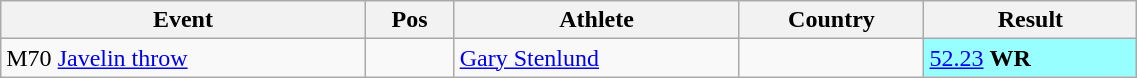<table class="wikitable" style="width:60%;">
<tr>
<th>Event</th>
<th>Pos</th>
<th>Athlete</th>
<th>Country</th>
<th>Result</th>
</tr>
<tr>
<td>M70 <a href='#'>Javelin throw</a></td>
<td align=center></td>
<td align=left><a href='#'>Gary Stenlund</a></td>
<td align=left></td>
<td bgcolor=#97ffff><a href='#'>52.23</a> <strong>WR</strong></td>
</tr>
</table>
